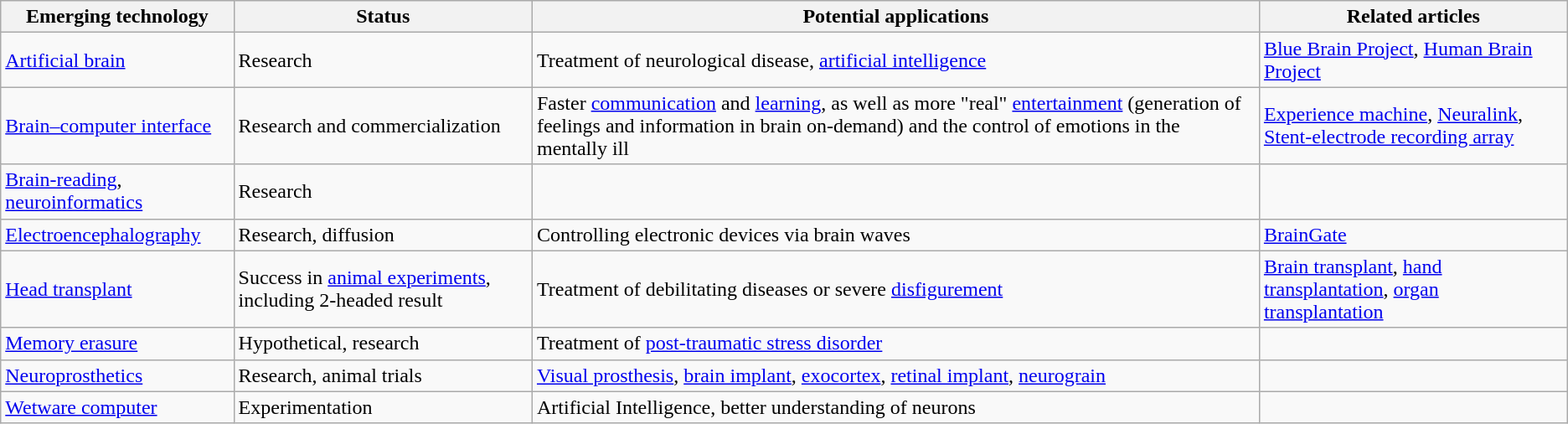<table class="wikitable sortable">
<tr>
<th>Emerging technology</th>
<th>Status</th>
<th>Potential applications</th>
<th>Related articles</th>
</tr>
<tr>
<td><a href='#'>Artificial brain</a></td>
<td>Research</td>
<td>Treatment of neurological disease, <a href='#'>artificial intelligence</a></td>
<td><a href='#'>Blue Brain Project</a>, <a href='#'>Human Brain Project</a></td>
</tr>
<tr>
<td><a href='#'>Brain–computer interface</a></td>
<td>Research and commercialization</td>
<td>Faster <a href='#'>communication</a> and <a href='#'>learning</a>, as well as more "real" <a href='#'>entertainment</a> (generation of feelings and information in brain on-demand) and the control of emotions in the mentally ill</td>
<td><a href='#'>Experience machine</a>, <a href='#'>Neuralink</a>, <a href='#'>Stent-electrode recording array</a></td>
</tr>
<tr>
<td><a href='#'>Brain-reading</a>, <a href='#'>neuroinformatics</a></td>
<td>Research</td>
<td></td>
<td></td>
</tr>
<tr>
<td><a href='#'>Electroencephalography</a></td>
<td>Research, diffusion</td>
<td>Controlling electronic devices via brain waves</td>
<td><a href='#'>BrainGate</a></td>
</tr>
<tr>
<td><a href='#'>Head transplant</a></td>
<td>Success in <a href='#'>animal experiments</a>, including 2-headed result</td>
<td>Treatment of debilitating diseases or severe <a href='#'>disfigurement</a></td>
<td><a href='#'>Brain transplant</a>, <a href='#'>hand transplantation</a>, <a href='#'>organ transplantation</a></td>
</tr>
<tr>
<td><a href='#'>Memory erasure</a></td>
<td>Hypothetical, research</td>
<td>Treatment of <a href='#'>post-traumatic stress disorder</a></td>
<td></td>
</tr>
<tr>
<td><a href='#'>Neuroprosthetics</a></td>
<td>Research, animal trials</td>
<td><a href='#'>Visual prosthesis</a>, <a href='#'>brain implant</a>, <a href='#'>exocortex</a>, <a href='#'>retinal implant</a>, <a href='#'>neurograin</a></td>
<td></td>
</tr>
<tr>
<td><a href='#'>Wetware computer</a></td>
<td>Experimentation</td>
<td>Artificial Intelligence, better understanding of neurons</td>
<td></td>
</tr>
</table>
